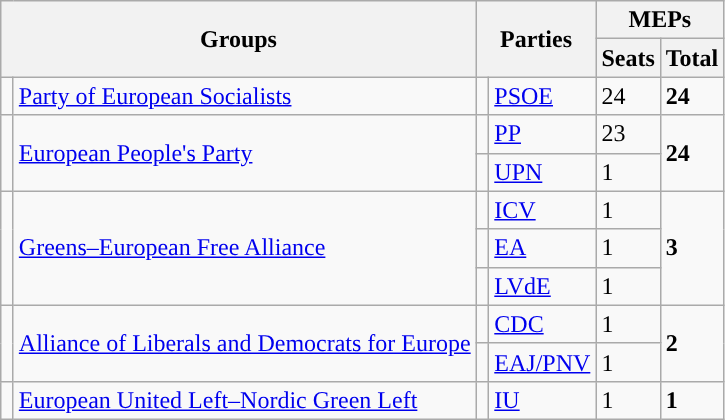<table class="wikitable" style="text-align:left;">
<tr>
<th rowspan="2" colspan="2">Groups</th>
<th rowspan="2" colspan="2">Parties</th>
<th colspan="2">MEPs</th>
</tr>
<tr>
<th>Seats</th>
<th>Total</th>
</tr>
<tr>
<td width="1" style="color:inherit;background:"></td>
<td><a href='#'>Party of European Socialists</a></td>
<td width="1" style="color:inherit;background:"></td>
<td><a href='#'>PSOE</a></td>
<td>24</td>
<td><strong>24</strong></td>
</tr>
<tr>
<td rowspan="2" style="color:inherit;background:"></td>
<td rowspan="2"><a href='#'>European People's Party</a></td>
<td style="color:inherit;background:"></td>
<td><a href='#'>PP</a></td>
<td>23</td>
<td rowspan="2"><strong>24</strong></td>
</tr>
<tr>
<td style="color:inherit;background:"></td>
<td><a href='#'>UPN</a></td>
<td>1</td>
</tr>
<tr>
<td rowspan="3" style="color:inherit;background:"></td>
<td rowspan="3"><a href='#'>Greens–European Free Alliance</a></td>
<td style="color:inherit;background:"></td>
<td><a href='#'>ICV</a></td>
<td>1</td>
<td rowspan="3"><strong>3</strong></td>
</tr>
<tr>
<td style="color:inherit;background:"></td>
<td><a href='#'>EA</a></td>
<td>1</td>
</tr>
<tr>
<td style="color:inherit;background:"></td>
<td><a href='#'>LVdE</a></td>
<td>1</td>
</tr>
<tr>
<td rowspan="2" style="color:inherit;background:"></td>
<td rowspan="2"><a href='#'>Alliance of Liberals and Democrats for Europe</a></td>
<td style="color:inherit;background:"></td>
<td><a href='#'>CDC</a></td>
<td>1</td>
<td rowspan="2"><strong>2</strong></td>
</tr>
<tr>
<td style="color:inherit;background:"></td>
<td><a href='#'>EAJ/PNV</a></td>
<td>1</td>
</tr>
<tr>
<td style="color:inherit;background:"></td>
<td><a href='#'>European United Left–Nordic Green Left</a></td>
<td style="color:inherit;background:"></td>
<td><a href='#'>IU</a></td>
<td>1</td>
<td><strong>1</strong></td>
</tr>
</table>
